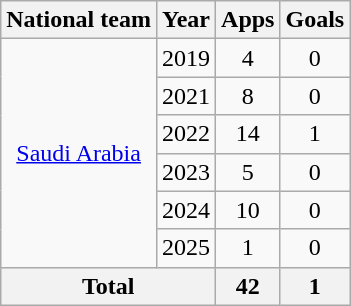<table class="wikitable" style="text-align:center">
<tr>
<th>National team</th>
<th>Year</th>
<th>Apps</th>
<th>Goals</th>
</tr>
<tr>
<td rowspan="6"><a href='#'>Saudi Arabia</a></td>
<td>2019</td>
<td>4</td>
<td>0</td>
</tr>
<tr>
<td>2021</td>
<td>8</td>
<td>0</td>
</tr>
<tr>
<td>2022</td>
<td>14</td>
<td>1</td>
</tr>
<tr>
<td>2023</td>
<td>5</td>
<td>0</td>
</tr>
<tr>
<td>2024</td>
<td>10</td>
<td>0</td>
</tr>
<tr>
<td>2025</td>
<td>1</td>
<td>0</td>
</tr>
<tr>
<th colspan="2">Total</th>
<th>42</th>
<th>1</th>
</tr>
</table>
